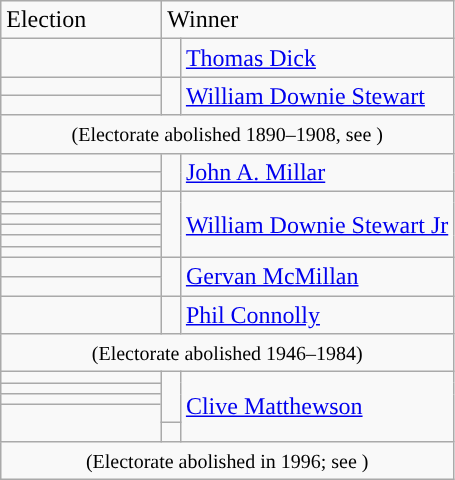<table class=wikitable>
<tr>
<td width=100>Election</td>
<td width=175 colspan=2>Winner</td>
</tr>
<tr>
<td></td>
<td width=5 bgcolor=></td>
<td><a href='#'>Thomas Dick</a></td>
</tr>
<tr>
<td></td>
<td rowspan=2 bgcolor=></td>
<td rowspan=2><a href='#'>William Downie Stewart</a></td>
</tr>
<tr>
<td></td>
</tr>
<tr>
<td colspan=3 align=center><small>(Electorate abolished 1890–1908, see )</small></td>
</tr>
<tr>
<td></td>
<td rowspan=2 bgcolor=></td>
<td rowspan=2><a href='#'>John A. Millar</a></td>
</tr>
<tr>
<td></td>
</tr>
<tr>
<td></td>
<td rowspan=6 bgcolor=></td>
<td rowspan=6><a href='#'>William Downie Stewart Jr</a></td>
</tr>
<tr>
<td></td>
</tr>
<tr>
<td></td>
</tr>
<tr>
<td></td>
</tr>
<tr>
<td></td>
</tr>
<tr>
<td></td>
</tr>
<tr>
<td></td>
<td rowspan=2 bgcolor=></td>
<td rowspan=2><a href='#'>Gervan McMillan</a></td>
</tr>
<tr>
<td></td>
</tr>
<tr>
<td></td>
<td bgcolor=></td>
<td><a href='#'>Phil Connolly</a></td>
</tr>
<tr>
<td colspan=3 align=center><small>(Electorate abolished 1946–1984)</small></td>
</tr>
<tr>
<td></td>
<td rowspan=3 style="border-bottom:solid 0 grey; background:"></td>
<td rowspan=5><a href='#'>Clive Matthewson</a></td>
</tr>
<tr>
<td></td>
</tr>
<tr>
<td></td>
</tr>
<tr>
<td rowspan=2></td>
<td height=5 style="border-top:solid 0 grey; background:"></td>
</tr>
<tr>
<td height=5 style="border-top:solid 0 grey; background:"></td>
</tr>
<tr>
<td colspan=3 align=center><small>(Electorate abolished in 1996; see )</small></td>
</tr>
</table>
